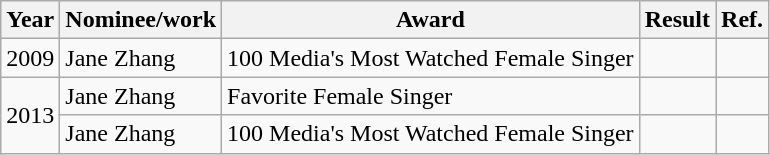<table class="wikitable">
<tr>
<th>Year</th>
<th>Nominee/work</th>
<th>Award</th>
<th><strong>Result</strong></th>
<th>Ref.</th>
</tr>
<tr>
<td>2009</td>
<td>Jane Zhang</td>
<td>100 Media's Most Watched Female Singer</td>
<td></td>
<td></td>
</tr>
<tr>
<td rowspan="2">2013</td>
<td>Jane Zhang</td>
<td>Favorite Female Singer</td>
<td></td>
<td></td>
</tr>
<tr>
<td>Jane Zhang</td>
<td>100 Media's Most Watched Female Singer</td>
<td></td>
<td></td>
</tr>
</table>
